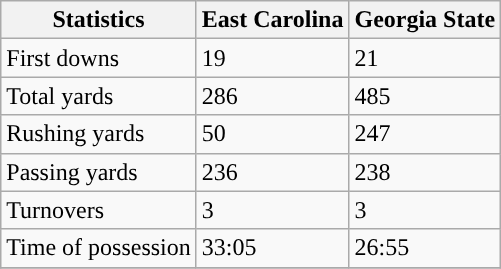<table class="wikitable">
<tr>
<th>Statistics</th>
<th>East Carolina</th>
<th>Georgia State</th>
</tr>
<tr>
<td>First downs</td>
<td>19</td>
<td>21</td>
</tr>
<tr>
<td>Total yards</td>
<td>286</td>
<td>485</td>
</tr>
<tr>
<td>Rushing yards</td>
<td>50</td>
<td>247</td>
</tr>
<tr>
<td>Passing yards</td>
<td>236</td>
<td>238</td>
</tr>
<tr>
<td>Turnovers</td>
<td>3</td>
<td>3</td>
</tr>
<tr>
<td>Time of possession</td>
<td>33:05</td>
<td>26:55</td>
</tr>
<tr>
</tr>
</table>
